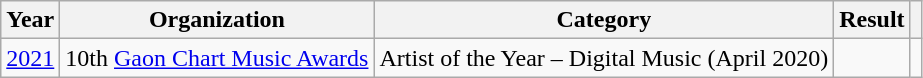<table class="wikitable sortable">
<tr>
<th>Year</th>
<th>Organization</th>
<th>Category</th>
<th>Result</th>
<th class=unsortable></th>
</tr>
<tr>
<td><a href='#'>2021</a></td>
<td>10th <a href='#'>Gaon Chart Music Awards</a></td>
<td>Artist of the Year – Digital Music (April 2020)</td>
<td></td>
<td></td>
</tr>
</table>
